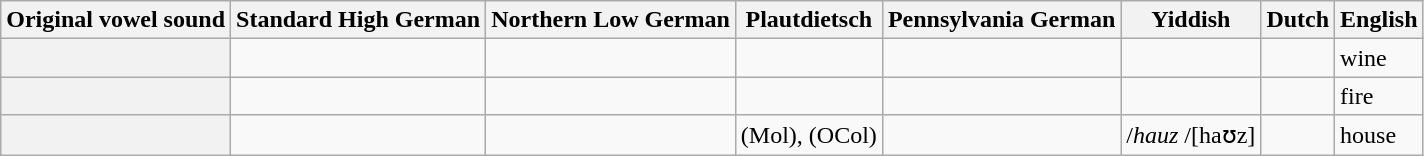<table class="wikitable">
<tr>
<th>Original vowel sound</th>
<th>Standard High German</th>
<th>Northern Low German</th>
<th>Plautdietsch</th>
<th>Pennsylvania German</th>
<th>Yiddish</th>
<th>Dutch</th>
<th>English</th>
</tr>
<tr>
<th></th>
<td> </td>
<td> </td>
<td> </td>
<td> </td>
<td>  </td>
<td> </td>
<td>wine </td>
</tr>
<tr>
<th></th>
<td> </td>
<td> </td>
<td> </td>
<td> </td>
<td>  </td>
<td> </td>
<td>fire </td>
</tr>
<tr>
<th></th>
<td> </td>
<td> </td>
<td>  (Mol),  (OCol)</td>
<td> </td>
<td> /<em>hauz</em> /[haʊz]</td>
<td> </td>
<td>house </td>
</tr>
</table>
